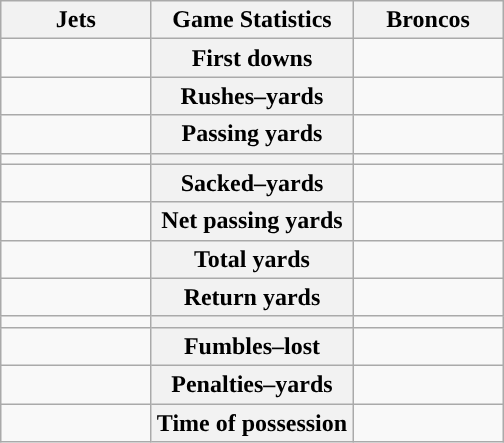<table class="wikitable" style="margin: 1em auto 1em auto">
<tr>
<th style="width:30%;">Jets</th>
<th style="width:40%;">Game Statistics</th>
<th style="width:30%;">Broncos</th>
</tr>
<tr>
<td style="text-align:right;"></td>
<th>First downs</th>
<td></td>
</tr>
<tr>
<td style="text-align:right;"></td>
<th>Rushes–yards</th>
<td></td>
</tr>
<tr>
<td style="text-align:right;"></td>
<th>Passing yards</th>
<td></td>
</tr>
<tr>
<td style="text-align:right;"></td>
<th></th>
<td></td>
</tr>
<tr>
<td style="text-align:right;"></td>
<th>Sacked–yards</th>
<td></td>
</tr>
<tr>
<td style="text-align:right;"></td>
<th>Net passing yards</th>
<td></td>
</tr>
<tr>
<td style="text-align:right;"></td>
<th>Total yards</th>
<td></td>
</tr>
<tr>
<td style="text-align:right;"></td>
<th>Return yards</th>
<td></td>
</tr>
<tr>
<td style="text-align:right;"></td>
<th></th>
<td></td>
</tr>
<tr>
<td style="text-align:right;"></td>
<th>Fumbles–lost</th>
<td></td>
</tr>
<tr>
<td style="text-align:right;"></td>
<th>Penalties–yards</th>
<td></td>
</tr>
<tr>
<td style="text-align:right;"></td>
<th>Time of possession</th>
<td></td>
</tr>
</table>
